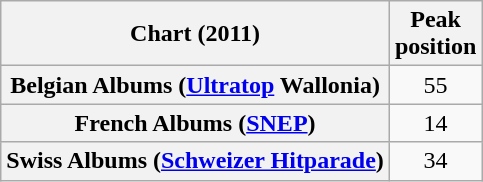<table class="wikitable sortable plainrowheaders" style="text-align:center">
<tr>
<th scope="col">Chart (2011)</th>
<th scope="col">Peak<br>position</th>
</tr>
<tr>
<th scope="row">Belgian Albums (<a href='#'>Ultratop</a> Wallonia)</th>
<td>55</td>
</tr>
<tr>
<th scope="row">French Albums (<a href='#'>SNEP</a>)</th>
<td>14</td>
</tr>
<tr>
<th scope="row">Swiss Albums (<a href='#'>Schweizer Hitparade</a>)</th>
<td>34</td>
</tr>
</table>
